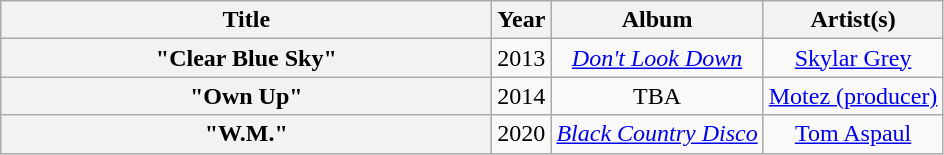<table class="wikitable plainrowheaders" style="text-align:center;">
<tr>
<th scope="col" style="width:20em;">Title</th>
<th scope="col">Year</th>
<th scope="col">Album</th>
<th scope="col">Artist(s)</th>
</tr>
<tr>
<th scope="row">"Clear Blue Sky"</th>
<td>2013</td>
<td><em><a href='#'>Don't Look Down</a></em></td>
<td><a href='#'>Skylar Grey</a></td>
</tr>
<tr>
<th scope="row">"Own Up"</th>
<td>2014</td>
<td>TBA</td>
<td><a href='#'>Motez (producer)</a></td>
</tr>
<tr>
<th scope="row">"W.M."</th>
<td>2020</td>
<td><em><a href='#'>Black Country Disco</a></em></td>
<td><a href='#'>Tom Aspaul</a></td>
</tr>
</table>
